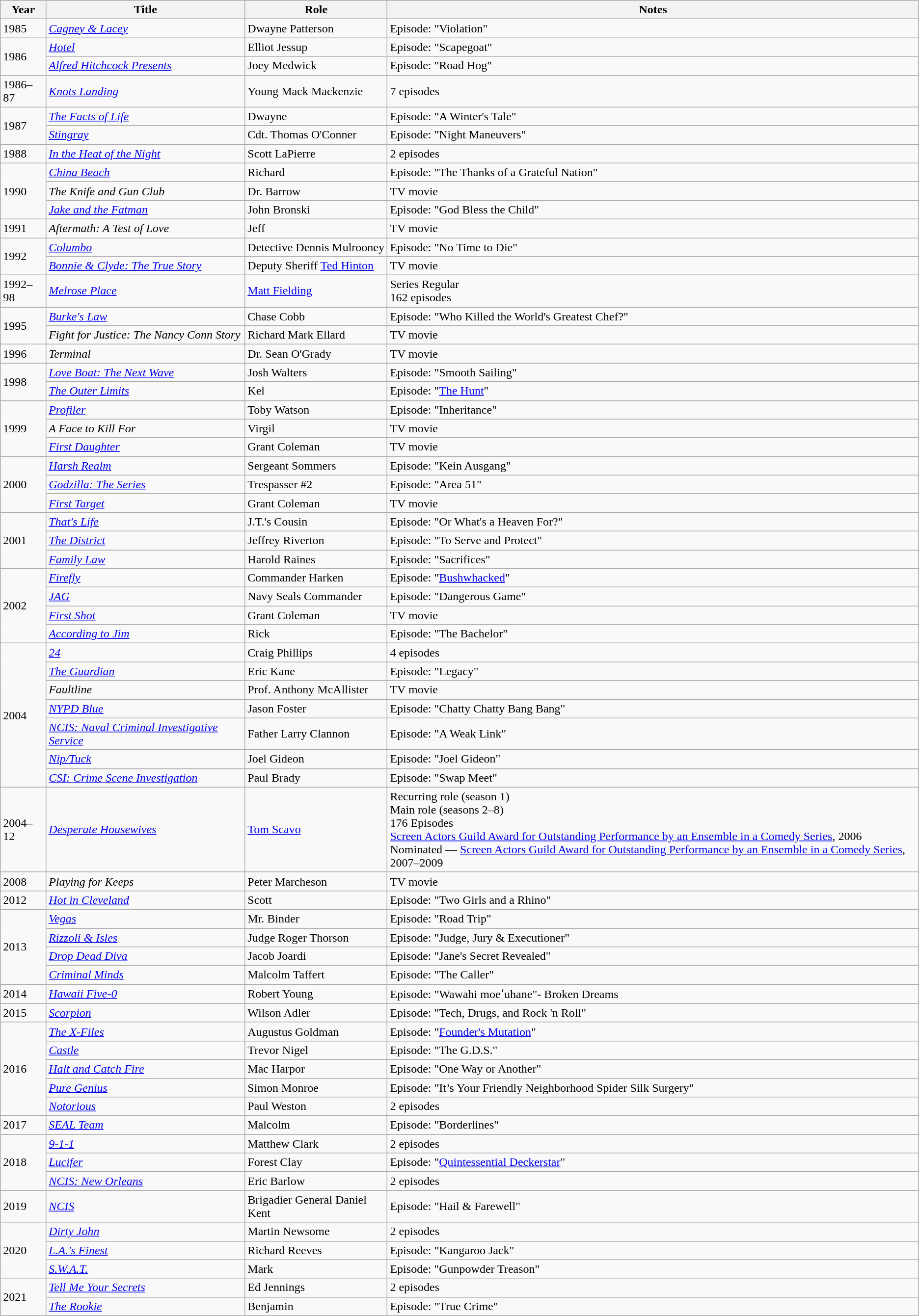<table class="wikitable sortable">
<tr>
<th>Year</th>
<th>Title</th>
<th>Role</th>
<th class="unsortable">Notes</th>
</tr>
<tr>
<td>1985</td>
<td><em><a href='#'>Cagney & Lacey</a></em></td>
<td>Dwayne Patterson</td>
<td>Episode: "Violation"</td>
</tr>
<tr>
<td rowspan=2>1986</td>
<td><em><a href='#'>Hotel</a></em></td>
<td>Elliot Jessup</td>
<td>Episode: "Scapegoat"</td>
</tr>
<tr>
<td><em><a href='#'>Alfred Hitchcock Presents</a></em></td>
<td>Joey Medwick</td>
<td>Episode: "Road Hog"</td>
</tr>
<tr>
<td>1986–87</td>
<td><em><a href='#'>Knots Landing</a></em></td>
<td>Young Mack Mackenzie</td>
<td>7 episodes</td>
</tr>
<tr>
<td rowspan=2>1987</td>
<td><em><a href='#'>The Facts of Life</a></em></td>
<td>Dwayne</td>
<td>Episode: "A Winter's Tale"</td>
</tr>
<tr>
<td><em><a href='#'>Stingray</a></em></td>
<td>Cdt. Thomas O'Conner</td>
<td>Episode: "Night Maneuvers"</td>
</tr>
<tr>
<td>1988</td>
<td><em><a href='#'>In the Heat of the Night</a></em></td>
<td>Scott LaPierre</td>
<td>2 episodes</td>
</tr>
<tr>
<td rowspan=3>1990</td>
<td><em><a href='#'>China Beach</a></em></td>
<td>Richard</td>
<td>Episode: "The Thanks of a Grateful Nation"</td>
</tr>
<tr>
<td><em>The Knife and Gun Club</em></td>
<td>Dr. Barrow</td>
<td>TV movie</td>
</tr>
<tr>
<td><em><a href='#'>Jake and the Fatman</a></em></td>
<td>John Bronski</td>
<td>Episode: "God Bless the Child"</td>
</tr>
<tr>
<td>1991</td>
<td><em>Aftermath: A Test of Love</em></td>
<td>Jeff</td>
<td>TV movie</td>
</tr>
<tr>
<td rowspan=2>1992</td>
<td><em><a href='#'>Columbo</a></em></td>
<td>Detective Dennis Mulrooney</td>
<td>Episode: "No Time to Die"</td>
</tr>
<tr>
<td><em><a href='#'>Bonnie & Clyde: The True Story</a></em></td>
<td>Deputy Sheriff <a href='#'>Ted Hinton</a></td>
<td>TV movie</td>
</tr>
<tr>
<td>1992–98</td>
<td><em><a href='#'>Melrose Place</a></em></td>
<td><a href='#'>Matt Fielding</a></td>
<td>Series Regular<br>162 episodes</td>
</tr>
<tr>
<td rowspan=2>1995</td>
<td><em><a href='#'>Burke's Law</a></em></td>
<td>Chase Cobb</td>
<td>Episode: "Who Killed the World's Greatest Chef?"</td>
</tr>
<tr>
<td><em>Fight for Justice: The Nancy Conn Story</em></td>
<td>Richard Mark Ellard</td>
<td>TV movie</td>
</tr>
<tr>
<td>1996</td>
<td><em>Terminal</em></td>
<td>Dr. Sean O'Grady</td>
<td>TV movie</td>
</tr>
<tr>
<td rowspan=2>1998</td>
<td><em><a href='#'>Love Boat: The Next Wave</a></em></td>
<td>Josh Walters</td>
<td>Episode: "Smooth Sailing"</td>
</tr>
<tr>
<td><em><a href='#'>The Outer Limits</a></em></td>
<td>Kel</td>
<td>Episode: "<a href='#'>The Hunt</a>"</td>
</tr>
<tr>
<td rowspan=3>1999</td>
<td><em><a href='#'>Profiler</a></em></td>
<td>Toby Watson</td>
<td>Episode: "Inheritance"</td>
</tr>
<tr>
<td><em>A Face to Kill For</em></td>
<td>Virgil</td>
<td>TV movie</td>
</tr>
<tr>
<td><em><a href='#'>First Daughter</a></em></td>
<td>Grant Coleman</td>
<td>TV movie</td>
</tr>
<tr>
<td rowspan=3>2000</td>
<td><em><a href='#'>Harsh Realm</a></em></td>
<td>Sergeant Sommers</td>
<td>Episode: "Kein Ausgang"</td>
</tr>
<tr>
<td><em><a href='#'>Godzilla: The Series</a></em></td>
<td>Trespasser #2</td>
<td>Episode: "Area 51"</td>
</tr>
<tr>
<td><em><a href='#'>First Target</a></em></td>
<td>Grant Coleman</td>
<td>TV movie</td>
</tr>
<tr>
<td rowspan=3>2001</td>
<td><em><a href='#'>That's Life</a></em></td>
<td>J.T.'s Cousin</td>
<td>Episode: "Or What's a Heaven For?"</td>
</tr>
<tr>
<td><em><a href='#'>The District</a></em></td>
<td>Jeffrey Riverton</td>
<td>Episode: "To Serve and Protect"</td>
</tr>
<tr>
<td><em><a href='#'>Family Law</a></em></td>
<td>Harold Raines</td>
<td>Episode: "Sacrifices"</td>
</tr>
<tr>
<td rowspan=4>2002</td>
<td><em><a href='#'>Firefly</a></em></td>
<td>Commander Harken</td>
<td>Episode: "<a href='#'>Bushwhacked</a>"</td>
</tr>
<tr>
<td><em><a href='#'>JAG</a></em></td>
<td>Navy Seals Commander</td>
<td>Episode: "Dangerous Game"</td>
</tr>
<tr>
<td><em><a href='#'>First Shot</a></em></td>
<td>Grant Coleman</td>
<td>TV movie</td>
</tr>
<tr>
<td><em><a href='#'>According to Jim</a></em></td>
<td>Rick</td>
<td>Episode: "The Bachelor"</td>
</tr>
<tr>
<td rowspan=7>2004</td>
<td><em><a href='#'>24</a></em></td>
<td>Craig Phillips</td>
<td>4 episodes</td>
</tr>
<tr>
<td><em><a href='#'>The Guardian</a></em></td>
<td>Eric Kane</td>
<td>Episode: "Legacy"</td>
</tr>
<tr>
<td><em>Faultline</em></td>
<td>Prof. Anthony McAllister</td>
<td>TV movie</td>
</tr>
<tr>
<td><em><a href='#'>NYPD Blue</a></em></td>
<td>Jason Foster</td>
<td>Episode: "Chatty Chatty Bang Bang"</td>
</tr>
<tr>
<td><em><a href='#'>NCIS: Naval Criminal Investigative Service</a></em></td>
<td>Father Larry Clannon</td>
<td>Episode: "A Weak Link"</td>
</tr>
<tr>
<td><em><a href='#'>Nip/Tuck</a></em></td>
<td>Joel Gideon</td>
<td>Episode: "Joel Gideon"</td>
</tr>
<tr>
<td><em><a href='#'>CSI: Crime Scene Investigation</a></em></td>
<td>Paul Brady</td>
<td>Episode: "Swap Meet"</td>
</tr>
<tr>
<td>2004–12</td>
<td><em><a href='#'>Desperate Housewives</a></em></td>
<td><a href='#'>Tom Scavo</a></td>
<td>Recurring role (season 1)<br>Main role (seasons 2–8)<br>176 Episodes<br><a href='#'>Screen Actors Guild Award for Outstanding Performance by an Ensemble in a Comedy Series</a>, 2006<br>Nominated — <a href='#'>Screen Actors Guild Award for Outstanding Performance by an Ensemble in a Comedy Series</a>, 2007–2009</td>
</tr>
<tr>
<td>2008</td>
<td><em>Playing for Keeps</em></td>
<td>Peter Marcheson</td>
<td>TV movie</td>
</tr>
<tr>
<td>2012</td>
<td><em><a href='#'>Hot in Cleveland</a></em></td>
<td>Scott</td>
<td>Episode: "Two Girls and a Rhino"</td>
</tr>
<tr>
<td rowspan=4>2013</td>
<td><em><a href='#'>Vegas</a></em></td>
<td>Mr. Binder</td>
<td>Episode: "Road Trip"</td>
</tr>
<tr>
<td><em><a href='#'>Rizzoli & Isles</a></em></td>
<td>Judge Roger Thorson</td>
<td>Episode: "Judge, Jury & Executioner"</td>
</tr>
<tr>
<td><em><a href='#'>Drop Dead Diva</a></em></td>
<td>Jacob Joardi</td>
<td>Episode: "Jane's Secret Revealed"</td>
</tr>
<tr>
<td><em><a href='#'>Criminal Minds</a></em></td>
<td>Malcolm Taffert</td>
<td>Episode: "The Caller"</td>
</tr>
<tr>
<td>2014</td>
<td><em><a href='#'>Hawaii Five-0</a></em></td>
<td>Robert Young</td>
<td>Episode: "Wawahi moeʻuhane"- Broken Dreams</td>
</tr>
<tr>
<td>2015</td>
<td><em><a href='#'>Scorpion</a></em></td>
<td>Wilson Adler</td>
<td>Episode: "Tech, Drugs, and Rock 'n Roll"</td>
</tr>
<tr>
<td rowspan="5">2016</td>
<td><em><a href='#'>The X-Files</a></em></td>
<td>Augustus Goldman</td>
<td>Episode: "<a href='#'>Founder's Mutation</a>"</td>
</tr>
<tr>
<td><em><a href='#'>Castle</a></em></td>
<td>Trevor Nigel</td>
<td>Episode: "The G.D.S."</td>
</tr>
<tr>
<td><em><a href='#'>Halt and Catch Fire</a></em></td>
<td>Mac Harpor</td>
<td>Episode: "One Way or Another"</td>
</tr>
<tr>
<td><em><a href='#'>Pure Genius</a></em></td>
<td>Simon Monroe</td>
<td>Episode: "It’s Your Friendly Neighborhood Spider Silk Surgery"</td>
</tr>
<tr>
<td><em><a href='#'>Notorious</a></em></td>
<td>Paul Weston</td>
<td>2 episodes</td>
</tr>
<tr>
<td>2017</td>
<td><em><a href='#'>SEAL Team</a></em></td>
<td>Malcolm</td>
<td>Episode: "Borderlines"</td>
</tr>
<tr>
<td rowspan=3>2018</td>
<td><em><a href='#'>9-1-1</a></em></td>
<td>Matthew Clark</td>
<td>2 episodes</td>
</tr>
<tr>
<td><em><a href='#'>Lucifer</a></em></td>
<td>Forest Clay</td>
<td>Episode: "<a href='#'>Quintessential Deckerstar</a>"</td>
</tr>
<tr>
<td><em><a href='#'>NCIS: New Orleans</a></em></td>
<td>Eric Barlow</td>
<td>2 episodes</td>
</tr>
<tr>
<td>2019</td>
<td><em><a href='#'>NCIS</a></em></td>
<td>Brigadier General Daniel Kent</td>
<td>Episode: "Hail & Farewell"</td>
</tr>
<tr>
<td rowspan=3>2020</td>
<td><em><a href='#'>Dirty John</a></em></td>
<td>Martin Newsome</td>
<td>2 episodes</td>
</tr>
<tr>
<td><em><a href='#'>L.A.'s Finest</a></em></td>
<td>Richard Reeves</td>
<td>Episode: "Kangaroo Jack"</td>
</tr>
<tr>
<td><em><a href='#'>S.W.A.T.</a></em></td>
<td>Mark</td>
<td>Episode: "Gunpowder Treason"</td>
</tr>
<tr>
<td rowspan=2>2021</td>
<td><em><a href='#'>Tell Me Your Secrets</a></em></td>
<td>Ed Jennings</td>
<td>2 episodes</td>
</tr>
<tr>
<td><em><a href='#'>The Rookie</a></em></td>
<td>Benjamin</td>
<td>Episode: "True Crime"</td>
</tr>
</table>
